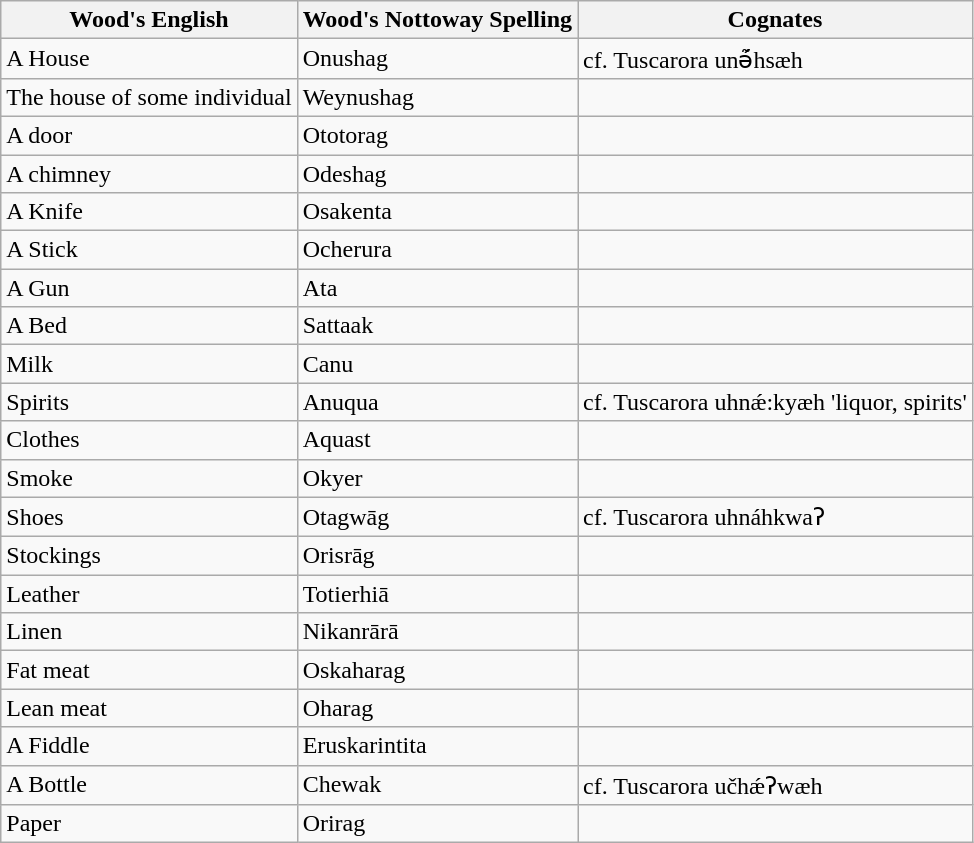<table class="wikitable">
<tr>
<th>Wood's English</th>
<th>Wood's Nottoway Spelling</th>
<th>Cognates</th>
</tr>
<tr>
<td>A House</td>
<td>Onushag</td>
<td>cf. Tuscarora unə̃́hsæh</td>
</tr>
<tr>
<td>The house of some individual</td>
<td>Weynushag</td>
</tr>
<tr>
<td>A door</td>
<td>Ototorag</td>
<td></td>
</tr>
<tr>
<td>A chimney</td>
<td>Odeshag</td>
<td></td>
</tr>
<tr>
<td>A Knife</td>
<td>Osakenta</td>
<td></td>
</tr>
<tr>
<td>A Stick</td>
<td>Ocherura</td>
<td></td>
</tr>
<tr>
<td>A Gun</td>
<td>Ata</td>
<td></td>
</tr>
<tr>
<td>A Bed</td>
<td>Sattaak</td>
<td></td>
</tr>
<tr>
<td>Milk</td>
<td>Canu</td>
<td></td>
</tr>
<tr>
<td>Spirits</td>
<td>Anuqua</td>
<td>cf. Tuscarora uhnǽ:kyæh 'liquor, spirits'</td>
</tr>
<tr>
<td>Clothes</td>
<td>Aquast</td>
<td></td>
</tr>
<tr>
<td>Smoke</td>
<td>Okyer</td>
<td></td>
</tr>
<tr>
<td>Shoes</td>
<td>Otagwāg</td>
<td>cf. Tuscarora uhnáhkwaʔ</td>
</tr>
<tr>
<td>Stockings</td>
<td>Orisrāg</td>
<td></td>
</tr>
<tr>
<td>Leather</td>
<td>Totierhiā</td>
<td></td>
</tr>
<tr>
<td>Linen</td>
<td>Nikanrārā</td>
<td></td>
</tr>
<tr>
<td>Fat meat</td>
<td>Oskaharag</td>
<td></td>
</tr>
<tr>
<td>Lean meat</td>
<td>Oharag</td>
<td></td>
</tr>
<tr>
<td>A Fiddle</td>
<td>Eruskarintita</td>
<td></td>
</tr>
<tr>
<td>A Bottle</td>
<td>Chewak</td>
<td>cf. Tuscarora učhǽʔwæh</td>
</tr>
<tr>
<td>Paper</td>
<td>Orirag</td>
<td></td>
</tr>
</table>
